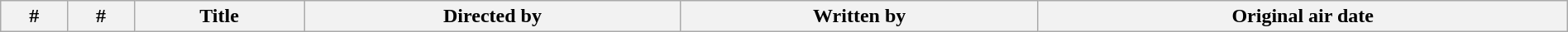<table class="wikitable plainrowheaders" style="width:100%; margin:auto;">
<tr>
<th>#</th>
<th>#</th>
<th>Title</th>
<th>Directed by</th>
<th>Written by</th>
<th>Original air date<br>


















































</th>
</tr>
</table>
